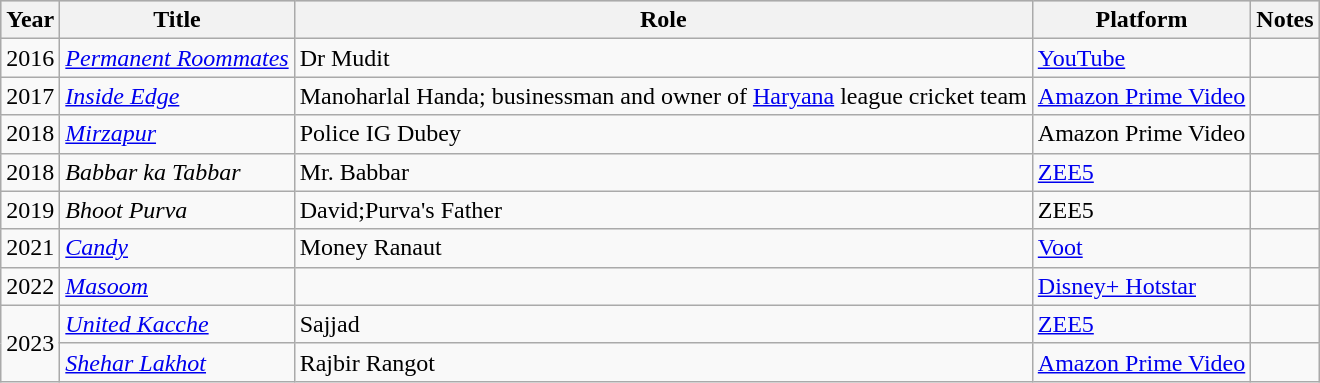<table class="wikitable sortable">
<tr style="background:#ccc; tex kit-align:center;">
<th>Year</th>
<th>Title</th>
<th>Role</th>
<th>Platform</th>
<th>Notes</th>
</tr>
<tr>
<td>2016</td>
<td><em><a href='#'>Permanent Roommates</a></em></td>
<td>Dr Mudit</td>
<td><a href='#'>YouTube</a></td>
<td></td>
</tr>
<tr>
<td>2017</td>
<td><em><a href='#'>Inside Edge</a></em></td>
<td>Manoharlal Handa; businessman and owner of <a href='#'>Haryana</a> league cricket team</td>
<td><a href='#'>Amazon Prime Video</a></td>
<td></td>
</tr>
<tr>
<td>2018</td>
<td><em><a href='#'>Mirzapur</a></em></td>
<td>Police IG Dubey</td>
<td>Amazon Prime Video</td>
<td></td>
</tr>
<tr>
<td>2018</td>
<td><em>Babbar ka Tabbar</em></td>
<td>Mr. Babbar</td>
<td><a href='#'>ZEE5</a></td>
<td></td>
</tr>
<tr>
<td>2019</td>
<td><em>Bhoot Purva</em></td>
<td>David;Purva's Father</td>
<td>ZEE5</td>
<td></td>
</tr>
<tr>
<td>2021</td>
<td><em><a href='#'>Candy</a></em></td>
<td>Money Ranaut</td>
<td><a href='#'>Voot</a></td>
<td></td>
</tr>
<tr>
<td>2022</td>
<td><em><a href='#'>Masoom</a></em></td>
<td></td>
<td><a href='#'>Disney+ Hotstar</a></td>
<td></td>
</tr>
<tr>
<td rowspan="2">2023</td>
<td><em><a href='#'>United Kacche</a></em></td>
<td>Sajjad</td>
<td><a href='#'>ZEE5</a></td>
<td></td>
</tr>
<tr>
<td><em><a href='#'>Shehar Lakhot</a></em></td>
<td>Rajbir Rangot</td>
<td><a href='#'>Amazon Prime Video</a></td>
</tr>
</table>
